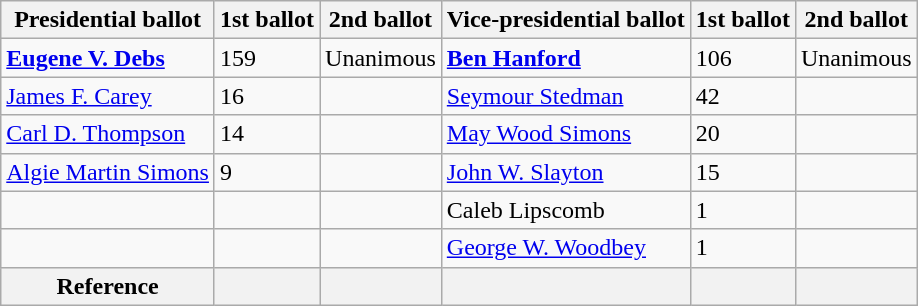<table class="wikitable" style="text-align:left">
<tr>
<th>Presidential ballot</th>
<th>1st ballot</th>
<th>2nd ballot</th>
<th>Vice-presidential ballot</th>
<th>1st ballot</th>
<th>2nd ballot</th>
</tr>
<tr>
<td><strong><a href='#'>Eugene V. Debs</a></strong></td>
<td>159</td>
<td>Unanimous</td>
<td><strong><a href='#'>Ben Hanford</a></strong></td>
<td>106</td>
<td>Unanimous</td>
</tr>
<tr>
<td><a href='#'>James F. Carey</a></td>
<td>16</td>
<td></td>
<td><a href='#'>Seymour Stedman</a></td>
<td>42</td>
<td></td>
</tr>
<tr>
<td><a href='#'>Carl D. Thompson</a></td>
<td>14</td>
<td></td>
<td><a href='#'>May Wood Simons</a></td>
<td>20</td>
<td></td>
</tr>
<tr>
<td><a href='#'>Algie Martin Simons</a></td>
<td>9</td>
<td></td>
<td><a href='#'>John W. Slayton</a></td>
<td>15</td>
<td></td>
</tr>
<tr>
<td></td>
<td></td>
<td></td>
<td>Caleb Lipscomb</td>
<td>1</td>
<td></td>
</tr>
<tr>
<td></td>
<td></td>
<td></td>
<td><a href='#'>George W. Woodbey</a></td>
<td>1</td>
<td></td>
</tr>
<tr>
<th>Reference</th>
<th></th>
<th></th>
<th></th>
<th></th>
<th></th>
</tr>
</table>
